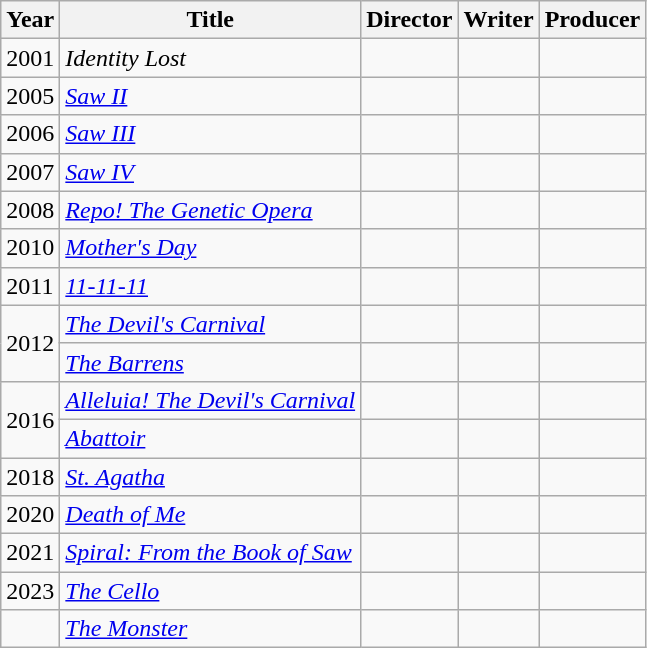<table class="wikitable">
<tr>
<th>Year</th>
<th>Title</th>
<th>Director</th>
<th>Writer</th>
<th>Producer</th>
</tr>
<tr>
<td>2001</td>
<td><em>Identity Lost</em></td>
<td></td>
<td></td>
<td></td>
</tr>
<tr>
<td>2005</td>
<td><em><a href='#'>Saw II</a></em></td>
<td></td>
<td></td>
<td></td>
</tr>
<tr>
<td>2006</td>
<td><em><a href='#'>Saw III</a></em></td>
<td></td>
<td></td>
<td></td>
</tr>
<tr>
<td>2007</td>
<td><em><a href='#'>Saw IV</a></em></td>
<td></td>
<td></td>
<td></td>
</tr>
<tr>
<td>2008</td>
<td><em><a href='#'>Repo! The Genetic Opera</a></em></td>
<td></td>
<td></td>
<td></td>
</tr>
<tr>
<td>2010</td>
<td><em><a href='#'>Mother's Day</a></em></td>
<td></td>
<td></td>
<td></td>
</tr>
<tr>
<td>2011</td>
<td><em><a href='#'>11-11-11</a></em></td>
<td></td>
<td></td>
<td></td>
</tr>
<tr>
<td rowspan=2>2012</td>
<td><em><a href='#'>The Devil's Carnival</a></em></td>
<td></td>
<td></td>
<td></td>
</tr>
<tr>
<td><em><a href='#'>The Barrens</a></em></td>
<td></td>
<td></td>
<td></td>
</tr>
<tr>
<td rowspan=2>2016</td>
<td><em><a href='#'>Alleluia! The Devil's Carnival</a></em></td>
<td></td>
<td></td>
<td></td>
</tr>
<tr>
<td><em><a href='#'>Abattoir</a></em></td>
<td></td>
<td></td>
<td></td>
</tr>
<tr>
<td>2018</td>
<td><em><a href='#'>St. Agatha</a></em></td>
<td></td>
<td></td>
<td></td>
</tr>
<tr>
<td>2020</td>
<td><em><a href='#'>Death of Me</a></em></td>
<td></td>
<td></td>
<td></td>
</tr>
<tr>
<td>2021</td>
<td><em><a href='#'>Spiral: From the Book of Saw</a></em></td>
<td></td>
<td></td>
<td></td>
</tr>
<tr>
<td>2023</td>
<td><em><a href='#'>The Cello</a></em></td>
<td></td>
<td></td>
<td></td>
</tr>
<tr>
<td></td>
<td><em><a href='#'>The Monster</a></em></td>
<td></td>
<td></td>
<td></td>
</tr>
</table>
